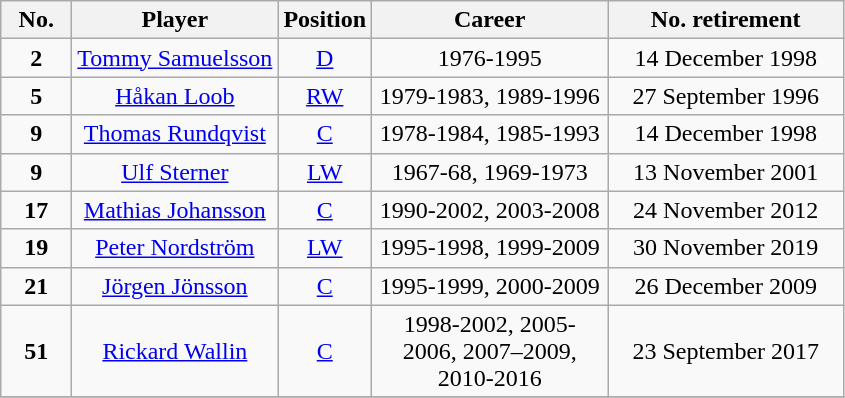<table class="wikitable sortable" style="text-align:center">
<tr>
<th width=40px>No.</th>
<th width=130px>Player</th>
<th width=40px>Position</th>
<th width=150px>Career</th>
<th width=150px>No. retirement</th>
</tr>
<tr>
<td><strong>2</strong></td>
<td><a href='#'>Tommy Samuelsson</a></td>
<td><a href='#'>D</a></td>
<td>1976-1995</td>
<td>14 December 1998</td>
</tr>
<tr>
<td><strong>5</strong></td>
<td><a href='#'>Håkan Loob</a></td>
<td><a href='#'>RW</a></td>
<td>1979-1983, 1989-1996</td>
<td>27 September 1996</td>
</tr>
<tr>
<td><strong>9</strong></td>
<td><a href='#'>Thomas Rundqvist</a></td>
<td><a href='#'>C</a></td>
<td>1978-1984, 1985-1993</td>
<td>14 December 1998</td>
</tr>
<tr>
<td><strong>9</strong></td>
<td><a href='#'>Ulf Sterner</a></td>
<td><a href='#'>LW</a></td>
<td>1967-68, 1969-1973</td>
<td>13 November 2001</td>
</tr>
<tr>
<td><strong>17</strong></td>
<td><a href='#'>Mathias Johansson</a></td>
<td><a href='#'>C</a></td>
<td>1990-2002, 2003-2008</td>
<td>24 November 2012</td>
</tr>
<tr>
<td><strong>19</strong></td>
<td><a href='#'>Peter Nordström</a></td>
<td><a href='#'>LW</a></td>
<td>1995-1998, 1999-2009</td>
<td>30 November 2019</td>
</tr>
<tr>
<td><strong>21</strong></td>
<td><a href='#'>Jörgen Jönsson</a></td>
<td><a href='#'>C</a></td>
<td>1995-1999, 2000-2009</td>
<td>26 December 2009</td>
</tr>
<tr>
<td><strong>51</strong></td>
<td><a href='#'>Rickard Wallin</a></td>
<td><a href='#'>C</a></td>
<td>1998-2002, 2005-2006, 2007–2009, 2010-2016</td>
<td>23 September 2017</td>
</tr>
<tr>
</tr>
</table>
